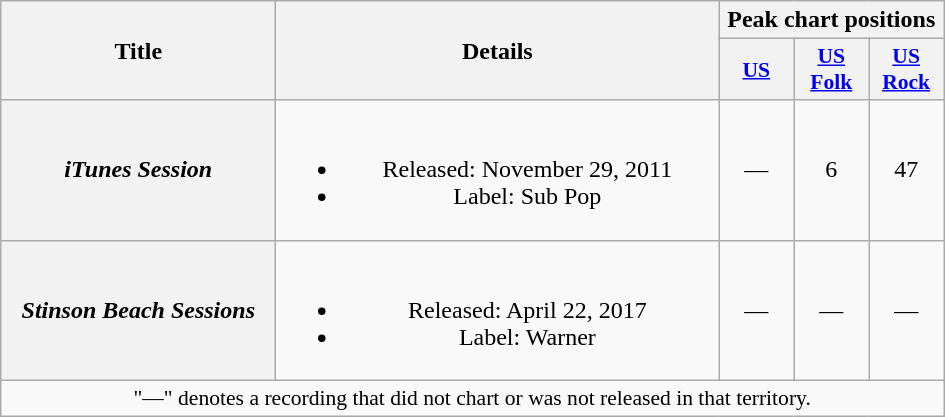<table class="wikitable plainrowheaders" style="text-align:center;">
<tr>
<th scope="col" rowspan="2" style="width:11em;">Title</th>
<th scope="col" rowspan="2" style="width:18em;">Details</th>
<th scope="col" colspan="3">Peak chart positions</th>
</tr>
<tr>
<th scope="col" style="width:3em;font-size:90%;"><a href='#'>US</a><br></th>
<th scope="col" style="width:3em;font-size:90%;"><a href='#'>US Folk</a><br></th>
<th scope="col" style="width:3em;font-size:90%;"><a href='#'>US<br>Rock</a><br></th>
</tr>
<tr>
<th scope="row"><em>iTunes Session</em></th>
<td><br><ul><li>Released: November 29, 2011</li><li>Label: Sub Pop</li></ul></td>
<td>—</td>
<td>6</td>
<td>47</td>
</tr>
<tr>
<th scope="row"><em>Stinson Beach Sessions</em></th>
<td><br><ul><li>Released: April 22, 2017</li><li>Label: Warner</li></ul></td>
<td>—</td>
<td>—</td>
<td>—</td>
</tr>
<tr>
<td colspan="12" style="font-size:90%">"—" denotes a recording that did not chart or was not released in that territory.</td>
</tr>
</table>
